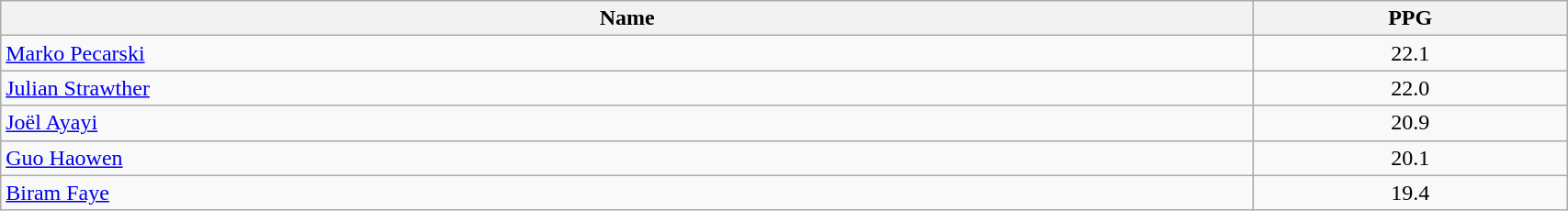<table class=wikitable width="90%">
<tr>
<th width="80%">Name</th>
<th width="20%">PPG</th>
</tr>
<tr>
<td> <a href='#'>Marko Pecarski</a></td>
<td align=center>22.1</td>
</tr>
<tr>
<td> <a href='#'>Julian Strawther</a></td>
<td align=center>22.0</td>
</tr>
<tr>
<td> <a href='#'>Joël Ayayi</a></td>
<td align=center>20.9</td>
</tr>
<tr>
<td> <a href='#'>Guo Haowen</a></td>
<td align=center>20.1</td>
</tr>
<tr>
<td> <a href='#'>Biram Faye</a></td>
<td align=center>19.4</td>
</tr>
</table>
